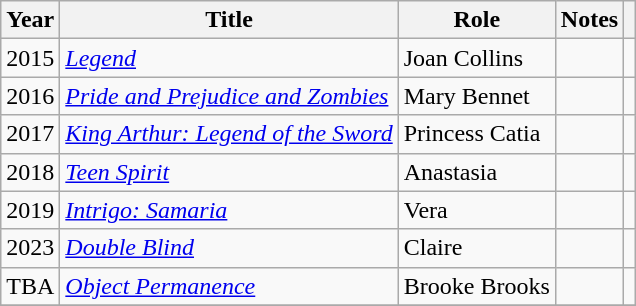<table class="wikitable sortable">
<tr>
<th>Year</th>
<th>Title</th>
<th>Role</th>
<th class="unsortable">Notes</th>
<th class="unsortable"></th>
</tr>
<tr>
<td>2015</td>
<td><em><a href='#'>Legend</a></em></td>
<td>Joan Collins</td>
<td></td>
<td></td>
</tr>
<tr>
<td>2016</td>
<td><em><a href='#'>Pride and Prejudice and Zombies</a></em></td>
<td>Mary Bennet</td>
<td></td>
<td></td>
</tr>
<tr>
<td>2017</td>
<td><em><a href='#'>King Arthur: Legend of the Sword</a></em></td>
<td>Princess Catia</td>
<td></td>
<td></td>
</tr>
<tr>
<td>2018</td>
<td><em><a href='#'>Teen Spirit</a></em></td>
<td>Anastasia</td>
<td></td>
<td></td>
</tr>
<tr>
<td>2019</td>
<td><em><a href='#'>Intrigo: Samaria</a></em></td>
<td>Vera</td>
<td></td>
<td></td>
</tr>
<tr>
<td>2023</td>
<td><em><a href='#'>Double Blind</a></em></td>
<td>Claire</td>
<td></td>
<td></td>
</tr>
<tr>
<td>TBA</td>
<td><em><a href='#'>Object Permanence</a></em></td>
<td>Brooke Brooks</td>
<td></td>
<td></td>
</tr>
<tr>
</tr>
</table>
